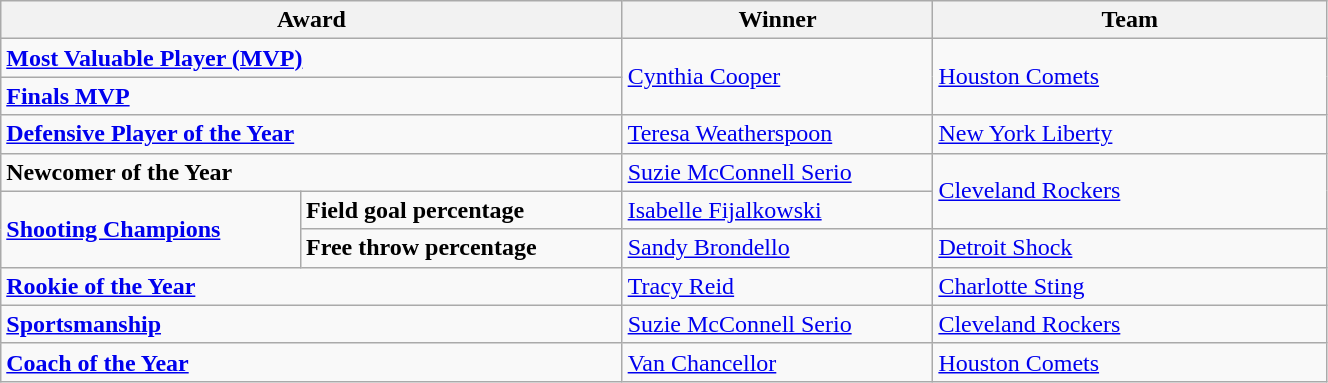<table class="wikitable" style="width: 70%">
<tr>
<th colspan=2 width=30%>Award</th>
<th width=15%>Winner</th>
<th width=19%>Team</th>
</tr>
<tr>
<td colspan=2><strong><a href='#'>Most Valuable Player (MVP)</a></strong></td>
<td rowspan=2><a href='#'>Cynthia Cooper</a></td>
<td rowspan=2><a href='#'>Houston Comets</a></td>
</tr>
<tr>
<td colspan=2><strong><a href='#'>Finals MVP</a></strong></td>
</tr>
<tr>
<td colspan=2><strong><a href='#'>Defensive Player of the Year</a></strong></td>
<td><a href='#'>Teresa Weatherspoon</a></td>
<td><a href='#'>New York Liberty</a></td>
</tr>
<tr>
<td colspan=2><strong>Newcomer of the Year</strong></td>
<td><a href='#'>Suzie McConnell Serio</a></td>
<td rowspan=2><a href='#'>Cleveland Rockers</a></td>
</tr>
<tr>
<td rowspan=2><strong><a href='#'>Shooting Champions</a></strong></td>
<td><strong>Field goal percentage</strong></td>
<td><a href='#'>Isabelle Fijalkowski</a></td>
</tr>
<tr>
<td><strong>Free throw percentage</strong></td>
<td><a href='#'>Sandy Brondello</a></td>
<td><a href='#'>Detroit Shock</a></td>
</tr>
<tr>
<td colspan=2><strong><a href='#'>Rookie of the Year</a></strong></td>
<td><a href='#'>Tracy Reid</a></td>
<td><a href='#'>Charlotte Sting</a></td>
</tr>
<tr>
<td colspan=2><strong><a href='#'>Sportsmanship</a></strong></td>
<td><a href='#'>Suzie McConnell Serio</a></td>
<td><a href='#'>Cleveland Rockers</a></td>
</tr>
<tr>
<td colspan=2><strong><a href='#'>Coach of the Year</a></strong></td>
<td><a href='#'>Van Chancellor</a></td>
<td><a href='#'>Houston Comets</a></td>
</tr>
</table>
